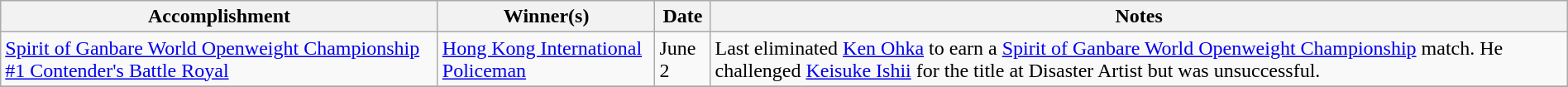<table class="wikitable" style="width:100%;">
<tr>
<th>Accomplishment</th>
<th>Winner(s)</th>
<th>Date</th>
<th>Notes</th>
</tr>
<tr>
<td><a href='#'>Spirit of Ganbare World Openweight Championship #1 Contender's Battle Royal</a></td>
<td><a href='#'>Hong Kong International Policeman</a></td>
<td>June 2</td>
<td>Last eliminated <a href='#'>Ken Ohka</a> to earn a <a href='#'>Spirit of Ganbare World Openweight Championship</a> match. He challenged <a href='#'>Keisuke Ishii</a> for the title at Disaster Artist but was unsuccessful.</td>
</tr>
<tr>
</tr>
</table>
